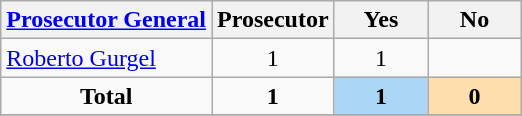<table class="wikitable">
<tr>
<th><a href='#'>Prosecutor General</a></th>
<th width="55pt">Prosecutor</th>
<th width="55pt">Yes</th>
<th width="55pt">No</th>
</tr>
<tr>
<td align="left"><a href='#'>Roberto Gurgel</a></td>
<td align="center">1</td>
<td align="center">1</td>
<td align="center"></td>
</tr>
<tr>
<td align="center"><strong>Total</strong></td>
<td align="center"><strong>1</strong></td>
<td align="center" bgcolor="#abd5f5"><strong>1</strong></td>
<td align="center" bgcolor="#FFDEAD"><strong>0</strong></td>
</tr>
<tr>
</tr>
</table>
